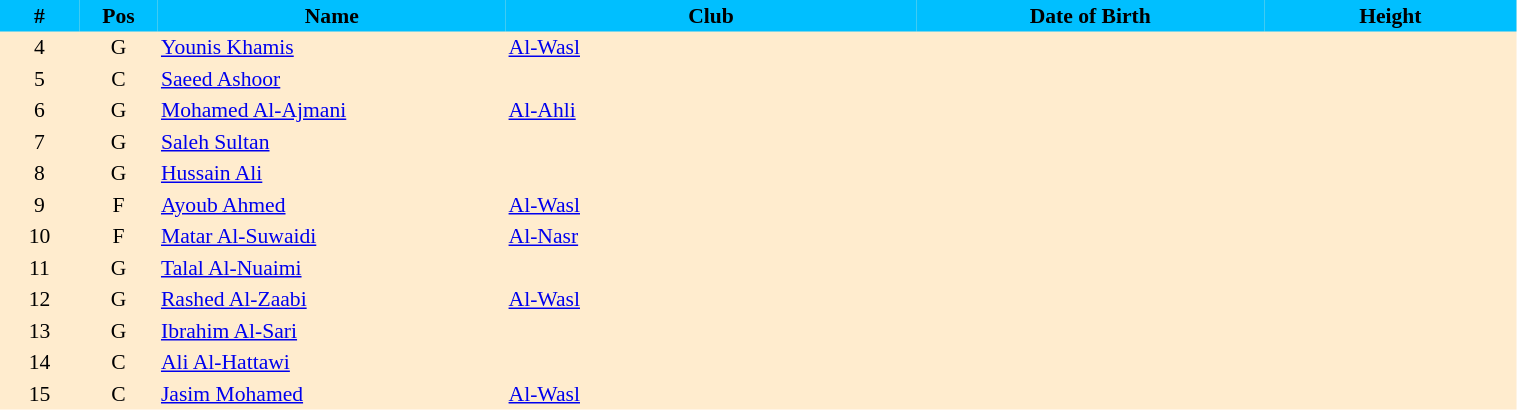<table border=0 cellpadding=2 cellspacing=0  |- bgcolor=#FFECCE style="text-align:center; font-size:90%;" width=80%>
<tr bgcolor=#00BFFF>
<th width=5%>#</th>
<th width=5%>Pos</th>
<th width=22%>Name</th>
<th width=26%>Club</th>
<th width=22%>Date of Birth</th>
<th width=16%>Height</th>
</tr>
<tr>
<td>4</td>
<td>G</td>
<td align=left><a href='#'>Younis Khamis</a></td>
<td align=left> <a href='#'>Al-Wasl</a></td>
<td align=left></td>
<td></td>
</tr>
<tr>
<td>5</td>
<td>C</td>
<td align=left><a href='#'>Saeed Ashoor</a></td>
<td align=left></td>
<td align=left></td>
<td></td>
</tr>
<tr>
<td>6</td>
<td>G</td>
<td align=left><a href='#'>Mohamed Al-Ajmani</a></td>
<td align=left> <a href='#'>Al-Ahli</a></td>
<td align=left></td>
<td></td>
</tr>
<tr>
<td>7</td>
<td>G</td>
<td align=left><a href='#'>Saleh Sultan</a></td>
<td align=left></td>
<td align=left></td>
<td></td>
</tr>
<tr>
<td>8</td>
<td>G</td>
<td align=left><a href='#'>Hussain Ali</a></td>
<td align=left></td>
<td align=left></td>
<td></td>
</tr>
<tr>
<td>9</td>
<td>F</td>
<td align=left><a href='#'>Ayoub Ahmed</a></td>
<td align=left> <a href='#'>Al-Wasl</a></td>
<td align=left></td>
<td></td>
</tr>
<tr>
<td>10</td>
<td>F</td>
<td align=left><a href='#'>Matar Al-Suwaidi</a></td>
<td align=left> <a href='#'>Al-Nasr</a></td>
<td align=left></td>
<td></td>
</tr>
<tr>
<td>11</td>
<td>G</td>
<td align=left><a href='#'>Talal Al-Nuaimi</a></td>
<td align=left></td>
<td align=left></td>
<td></td>
</tr>
<tr>
<td>12</td>
<td>G</td>
<td align=left><a href='#'>Rashed Al-Zaabi</a></td>
<td align=left> <a href='#'>Al-Wasl</a></td>
<td align=left></td>
<td></td>
</tr>
<tr>
<td>13</td>
<td>G</td>
<td align=left><a href='#'>Ibrahim Al-Sari</a></td>
<td align=left></td>
<td align=left></td>
<td></td>
</tr>
<tr>
<td>14</td>
<td>C</td>
<td align=left><a href='#'>Ali Al-Hattawi</a></td>
<td align=left></td>
<td align=left></td>
<td></td>
</tr>
<tr>
<td>15</td>
<td>C</td>
<td align=left><a href='#'>Jasim Mohamed</a></td>
<td align=left> <a href='#'>Al-Wasl</a></td>
<td align=left></td>
<td></td>
</tr>
</table>
